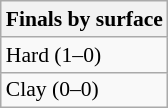<table class=wikitable style=font-size:90%>
<tr>
<th>Finals by surface</th>
</tr>
<tr>
<td>Hard (1–0)</td>
</tr>
<tr>
<td>Clay (0–0)</td>
</tr>
</table>
